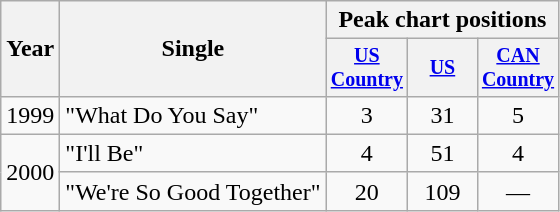<table class="wikitable" style="text-align:center;">
<tr>
<th rowspan="2">Year</th>
<th rowspan="2">Single</th>
<th colspan="3">Peak chart positions</th>
</tr>
<tr style="font-size:smaller;">
<th width="40"><a href='#'>US Country</a></th>
<th width="40"><a href='#'>US</a></th>
<th width="40"><a href='#'>CAN Country</a></th>
</tr>
<tr>
<td>1999</td>
<td align="left">"What Do You Say"</td>
<td>3</td>
<td>31</td>
<td>5</td>
</tr>
<tr>
<td rowspan="2">2000</td>
<td align="left">"I'll Be"</td>
<td>4</td>
<td>51</td>
<td>4</td>
</tr>
<tr>
<td align="left">"We're So Good Together"</td>
<td>20</td>
<td>109</td>
<td>—</td>
</tr>
</table>
